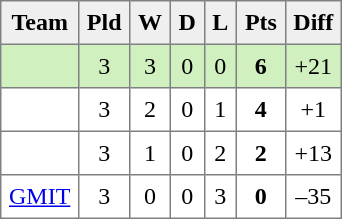<table style=border-collapse:collapse border=1 cellspacing=0 cellpadding=5>
<tr align=center bgcolor=#efefef>
<th>Team</th>
<th>Pld</th>
<th>W</th>
<th>D</th>
<th>L</th>
<th>Pts</th>
<th>Diff</th>
</tr>
<tr align=center style="background:#D0F0C0;">
<td style="text-align:left;"> </td>
<td>3</td>
<td>3</td>
<td>0</td>
<td>0</td>
<td><strong>6</strong></td>
<td>+21</td>
</tr>
<tr align=center style="background:#FFFFFF;">
<td style="text-align:left;"> </td>
<td>3</td>
<td>2</td>
<td>0</td>
<td>1</td>
<td><strong>4</strong></td>
<td>+1</td>
</tr>
<tr align=center style="background:#FFFFFF;">
<td style="text-align:left;"> </td>
<td>3</td>
<td>1</td>
<td>0</td>
<td>2</td>
<td><strong>2</strong></td>
<td>+13</td>
</tr>
<tr align=center style="background:#FFFFFF;">
<td style="text-align:left;"> <a href='#'>GMIT</a></td>
<td>3</td>
<td>0</td>
<td>0</td>
<td>3</td>
<td><strong>0</strong></td>
<td>–35</td>
</tr>
</table>
